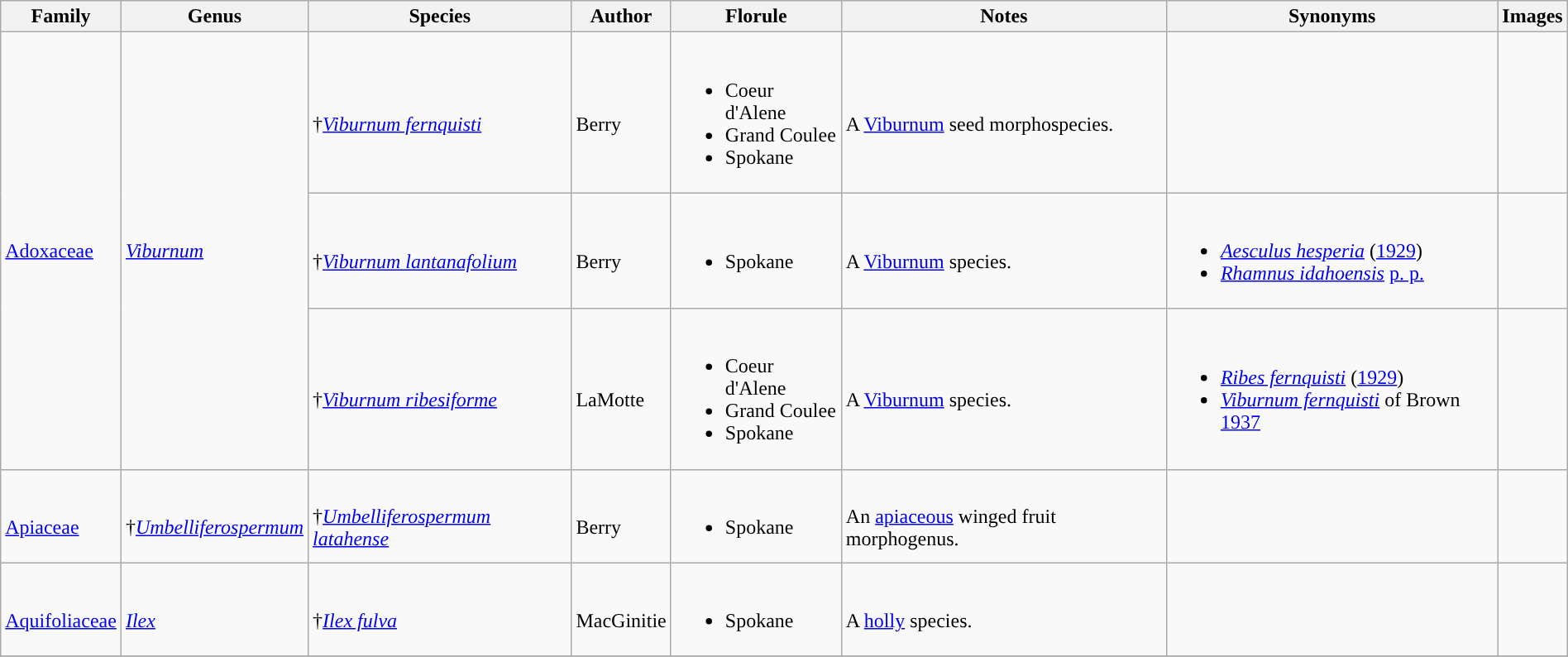<table class="wikitable sortable mw-collapsible" style="margin:auto; width:100%">
<tr>
<th>Family</th>
<th>Genus</th>
<th>Species</th>
<th>Author</th>
<th>Florule</th>
<th>Notes</th>
<th>Synonyms</th>
<th>Images</th>
</tr>
<tr>
<td rowspan=3><a href='#'>Adoxaceae</a></td>
<td rowspan=3><em><a href='#'>Viburnum</a></em></td>
<td><br>†<em><a href='#'>Viburnum fernquisti</a></em></td>
<td><br>Berry</td>
<td><br><ul><li>Coeur d'Alene</li><li>Grand Coulee</li><li>Spokane</li></ul></td>
<td><br>A <a href='#'>Viburnum</a> seed morphospecies.</td>
<td></td>
<td><br></td>
</tr>
<tr>
<td><br>†<em><a href='#'>Viburnum lantanafolium</a></em></td>
<td><br>Berry</td>
<td><br><ul><li>Spokane</li></ul></td>
<td><br>A <a href='#'>Viburnum</a> species.</td>
<td><br><ul><li><em><a href='#'>Aesculus hesperia</a></em> (<a href='#'>1929</a>)</li><li><em><a href='#'>Rhamnus idahoensis</a></em> <a href='#'>p. p.</a></li></ul></td>
<td><br></td>
</tr>
<tr>
<td><br>†<em><a href='#'>Viburnum ribesiforme</a></em></td>
<td><br>LaMotte</td>
<td><br><ul><li>Coeur d'Alene</li><li>Grand Coulee</li><li>Spokane</li></ul></td>
<td><br>A <a href='#'>Viburnum</a> species.</td>
<td><br><ul><li><em><a href='#'>Ribes fernquisti</a></em> (<a href='#'>1929</a>)</li><li><em><a href='#'>Viburnum fernquisti</a></em> of Brown <a href='#'>1937</a></li></ul></td>
<td><br></td>
</tr>
<tr>
<td><br><a href='#'>Apiaceae</a></td>
<td><br>†<em><a href='#'>Umbelliferospermum</a></em></td>
<td><br>†<em><a href='#'>Umbelliferospermum latahense</a></em></td>
<td><br>Berry</td>
<td><br><ul><li>Spokane</li></ul></td>
<td><br>An <a href='#'>apiaceous</a> winged fruit morphogenus.</td>
<td></td>
<td><br></td>
</tr>
<tr>
<td><br><a href='#'>Aquifoliaceae</a></td>
<td><br><em><a href='#'>Ilex</a></em></td>
<td><br>†<em><a href='#'>Ilex fulva</a></em></td>
<td><br>MacGinitie</td>
<td><br><ul><li>Spokane</li></ul></td>
<td><br>A <a href='#'>holly</a> species.</td>
<td></td>
<td></td>
</tr>
<tr>
</tr>
</table>
